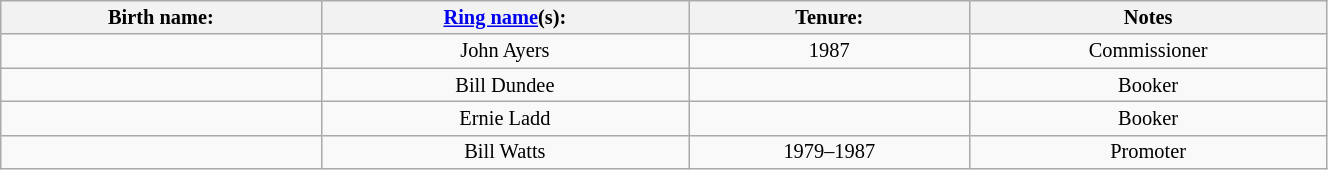<table class="sortable wikitable" style="font-size:85%; text-align:center; width:70%;">
<tr>
<th>Birth name:</th>
<th><a href='#'>Ring name</a>(s):</th>
<th>Tenure:</th>
<th>Notes</th>
</tr>
<tr>
<td></td>
<td>John Ayers</td>
<td sort>1987</td>
<td>Commissioner</td>
</tr>
<tr>
<td></td>
<td>Bill Dundee</td>
<td sort></td>
<td>Booker</td>
</tr>
<tr>
<td></td>
<td>Ernie Ladd</td>
<td sort></td>
<td>Booker</td>
</tr>
<tr>
<td></td>
<td>Bill Watts</td>
<td sort>1979–1987</td>
<td>Promoter</td>
</tr>
</table>
